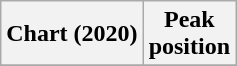<table class="wikitable sortable plainrowheaders" style="text-align:center">
<tr>
<th scope="col">Chart (2020)</th>
<th scope="col">Peak<br> position</th>
</tr>
<tr>
</tr>
</table>
